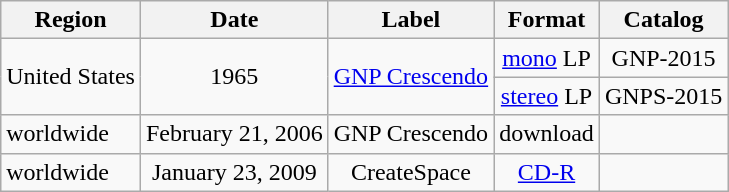<table class="wikitable">
<tr>
<th>Region</th>
<th>Date</th>
<th>Label</th>
<th>Format</th>
<th>Catalog</th>
</tr>
<tr>
<td rowspan="2">United States</td>
<td align ="center" rowspan="2">1965</td>
<td align ="center" rowspan="2"><a href='#'>GNP Crescendo</a></td>
<td align ="center"><a href='#'>mono</a> LP</td>
<td align ="center">GNP-2015</td>
</tr>
<tr>
<td align ="center"><a href='#'>stereo</a> LP</td>
<td align ="center">GNPS-2015</td>
</tr>
<tr>
<td>worldwide</td>
<td align ="center">February 21, 2006</td>
<td align ="center">GNP Crescendo</td>
<td align ="center">download</td>
<td align ="center"></td>
</tr>
<tr>
<td>worldwide</td>
<td align ="center">January 23, 2009</td>
<td align ="center">CreateSpace</td>
<td align ="center"><a href='#'>CD-R</a></td>
<td></td>
</tr>
</table>
